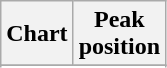<table class="wikitable sortable plainrowheaders">
<tr>
<th>Chart</th>
<th>Peak<br>position</th>
</tr>
<tr>
</tr>
<tr>
</tr>
<tr>
</tr>
<tr>
</tr>
<tr>
</tr>
</table>
